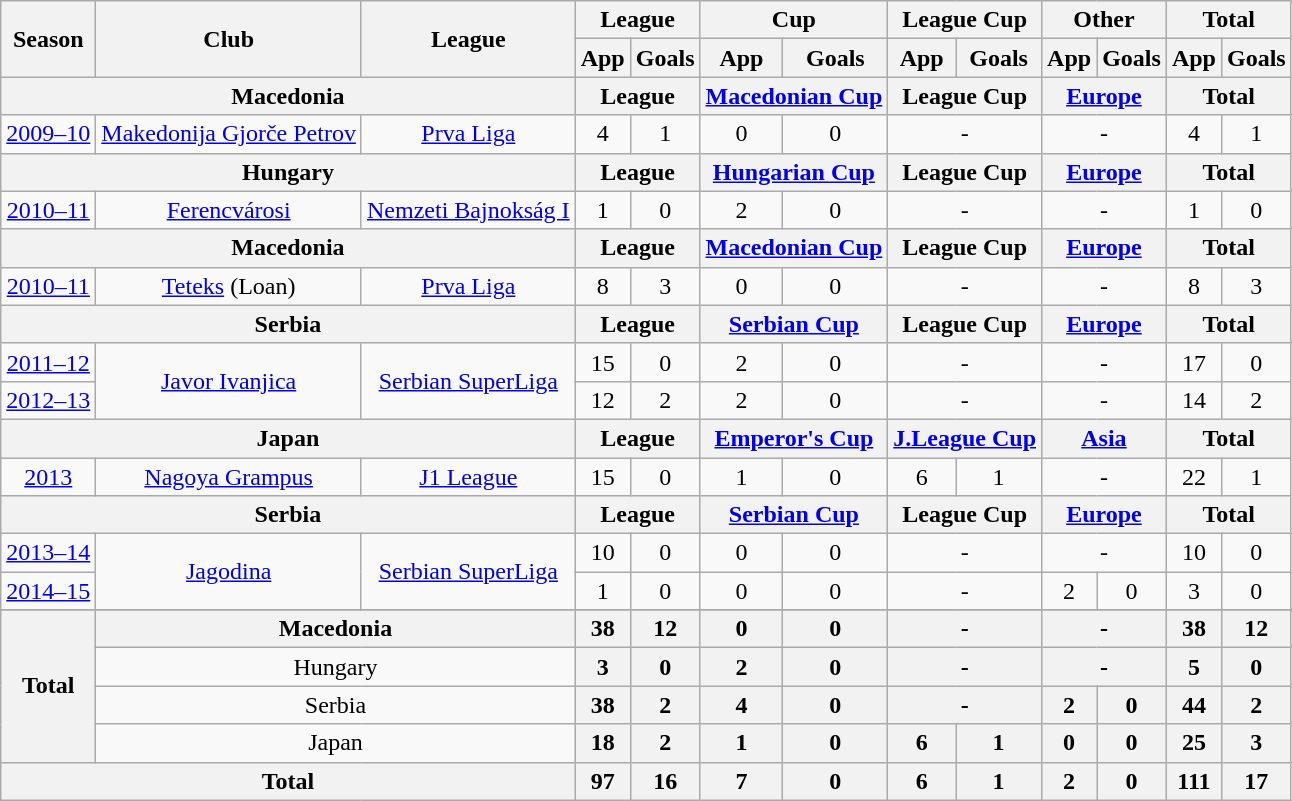<table class="wikitable">
<tr>
<th rowspan=2>Season</th>
<th ! rowspan=2>Club</th>
<th ! rowspan=2>League</th>
<th ! colspan=2>League</th>
<th ! colspan=2>Cup</th>
<th ! colspan=2>League Cup</th>
<th ! colspan=2>Other</th>
<th colspan=3>Total</th>
</tr>
<tr>
<th>App</th>
<th>Goals</th>
<th>App</th>
<th>Goals</th>
<th>App</th>
<th>Goals</th>
<th>App</th>
<th>Goals</th>
<th>App</th>
<th>Goals</th>
</tr>
<tr>
<th colspan=3>Macedonia</th>
<th ! colspan=2>League</th>
<th ! colspan=2><a href='#'>Macedonian Cup</a></th>
<th ! colspan=2>League Cup</th>
<th ! colspan=2><a href='#'>Europe</a></th>
<th colspan=3>Total</th>
</tr>
<tr align=center>
<td><a href='#'>2009–10</a></td>
<td><a href='#'>Makedonija Gjorče Petrov</a></td>
<td><a href='#'>Prva Liga</a></td>
<td>4</td>
<td>1</td>
<td>0</td>
<td>0</td>
<td colspan="2">-</td>
<td colspan="2">-</td>
<td>4</td>
<td>1</td>
</tr>
<tr>
<th colspan=3>Hungary</th>
<th ! colspan=2>League</th>
<th ! colspan=2><a href='#'>Hungarian Cup</a></th>
<th ! colspan=2>League Cup</th>
<th ! colspan=2><a href='#'>Europe</a></th>
<th colspan=3>Total</th>
</tr>
<tr align=center>
<td><a href='#'>2010–11</a></td>
<td><a href='#'>Ferencvárosi</a></td>
<td><a href='#'>Nemzeti Bajnokság I</a></td>
<td>1</td>
<td>0</td>
<td>2</td>
<td>0</td>
<td colspan="2">-</td>
<td colspan="2">-</td>
<td>1</td>
<td>0</td>
</tr>
<tr>
<th colspan=3>Macedonia</th>
<th ! colspan=2>League</th>
<th ! colspan=2><a href='#'>Macedonian Cup</a></th>
<th ! colspan=2>League Cup</th>
<th ! colspan=2><a href='#'>Europe</a></th>
<th colspan=3>Total</th>
</tr>
<tr align=center>
<td><a href='#'>2010–11</a></td>
<td><a href='#'>Teteks</a> (Loan)</td>
<td><a href='#'>Prva Liga</a></td>
<td>8</td>
<td>3</td>
<td>0</td>
<td>0</td>
<td colspan="2">-</td>
<td colspan="2">-</td>
<td>8</td>
<td>3</td>
</tr>
<tr>
<th colspan=3>Serbia</th>
<th ! colspan=2>League</th>
<th ! colspan=2><a href='#'>Serbian Cup</a></th>
<th ! colspan=2>League Cup</th>
<th ! colspan=2><a href='#'>Europe</a></th>
<th colspan=3>Total</th>
</tr>
<tr align=center>
<td><a href='#'>2011–12</a></td>
<td rowspan="2"><a href='#'>Javor Ivanjica</a></td>
<td rowspan="2"><a href='#'>Serbian SuperLiga</a></td>
<td>15</td>
<td>0</td>
<td>2</td>
<td>0</td>
<td colspan="2">-</td>
<td colspan="2">-</td>
<td>17</td>
<td>0</td>
</tr>
<tr align=center>
<td><a href='#'>2012–13</a></td>
<td>12</td>
<td>2</td>
<td>2</td>
<td>0</td>
<td colspan="2">-</td>
<td colspan="2">-</td>
<td>14</td>
<td>2</td>
</tr>
<tr>
<th colspan=3>Japan</th>
<th ! colspan=2>League</th>
<th ! colspan=2><a href='#'>Emperor's Cup</a></th>
<th ! colspan=2><a href='#'>J.League Cup</a></th>
<th ! colspan=2><a href='#'>Asia</a></th>
<th colspan=3>Total</th>
</tr>
<tr align=center>
<td><a href='#'>2013</a></td>
<td><a href='#'>Nagoya Grampus</a></td>
<td><a href='#'>J1 League</a></td>
<td>15</td>
<td>0</td>
<td>1</td>
<td>0</td>
<td>6</td>
<td>1</td>
<td colspan="2">-</td>
<td>22</td>
<td>1</td>
</tr>
<tr>
<th colspan=3>Serbia</th>
<th ! colspan=2>League</th>
<th ! colspan=2><a href='#'>Serbian Cup</a></th>
<th ! colspan=2>League Cup</th>
<th ! colspan=2><a href='#'>Europe</a></th>
<th colspan=3>Total</th>
</tr>
<tr align=center>
<td><a href='#'>2013–14</a></td>
<td rowspan="2"><a href='#'>Jagodina</a></td>
<td rowspan="2"><a href='#'>Serbian SuperLiga</a></td>
<td>10</td>
<td>0</td>
<td>0</td>
<td>0</td>
<td colspan="2">-</td>
<td colspan="2">-</td>
<td>10</td>
<td>0</td>
</tr>
<tr align=center>
<td><a href='#'>2014–15</a></td>
<td>1</td>
<td>0</td>
<td>0</td>
<td>0</td>
<td colspan="2">-</td>
<td>2</td>
<td>0</td>
<td>3</td>
<td>0</td>
</tr>
<tr>
</tr>
<tr align=center>
<th rowspan="4">Total</th>
<th ! colspan="2">Macedonia</th>
<th>38</th>
<th>12</th>
<th>0</th>
<th>0</th>
<th colspan="2">-</th>
<th colspan="2">-</th>
<th>38</th>
<th>12</th>
</tr>
<tr align=center>
<td ! colspan="2">Hungary</td>
<th>3</th>
<th>0</th>
<th>2</th>
<th>0</th>
<th colspan="2">-</th>
<th colspan="2">-</th>
<th>5</th>
<th>0</th>
</tr>
<tr align=center>
<td ! colspan="2">Serbia</td>
<th>38</th>
<th>2</th>
<th>4</th>
<th>0</th>
<th colspan="2">-</th>
<th>2</th>
<th>0</th>
<th>44</th>
<th>2</th>
</tr>
<tr align=center>
<td ! colspan="2">Japan</td>
<th>18</th>
<th>2</th>
<th>1</th>
<th>0</th>
<th>6</th>
<th>1</th>
<th>0</th>
<th>0</th>
<th>25</th>
<th>3</th>
</tr>
<tr align=center>
<th colspan="3">Total</th>
<th>97</th>
<th>16</th>
<th>7</th>
<th>0</th>
<th>6</th>
<th>1</th>
<th>2</th>
<th>0</th>
<th>111</th>
<th>17</th>
</tr>
</table>
